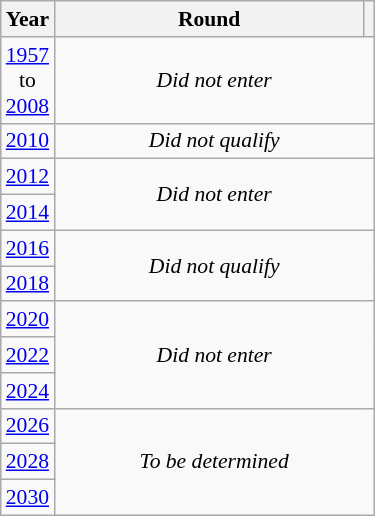<table class="wikitable" style="text-align: center; font-size:90%">
<tr>
<th>Year</th>
<th style="width:200px">Round</th>
<th></th>
</tr>
<tr>
<td><a href='#'>1957</a><br>to<br><a href='#'>2008</a></td>
<td colspan="2"><em>Did not enter</em></td>
</tr>
<tr>
<td><a href='#'>2010</a></td>
<td colspan="2"><em>Did not qualify</em></td>
</tr>
<tr>
<td><a href='#'>2012</a></td>
<td colspan="2" rowspan="2"><em>Did not enter</em></td>
</tr>
<tr>
<td><a href='#'>2014</a></td>
</tr>
<tr>
<td><a href='#'>2016</a></td>
<td colspan="2" rowspan="2"><em>Did not qualify</em></td>
</tr>
<tr>
<td><a href='#'>2018</a></td>
</tr>
<tr>
<td><a href='#'>2020</a></td>
<td colspan="2" rowspan="3"><em>Did not enter</em></td>
</tr>
<tr>
<td><a href='#'>2022</a></td>
</tr>
<tr>
<td><a href='#'>2024</a></td>
</tr>
<tr>
<td><a href='#'>2026</a></td>
<td colspan="2" rowspan="3"><em>To be determined</em></td>
</tr>
<tr>
<td><a href='#'>2028</a></td>
</tr>
<tr>
<td><a href='#'>2030</a></td>
</tr>
</table>
